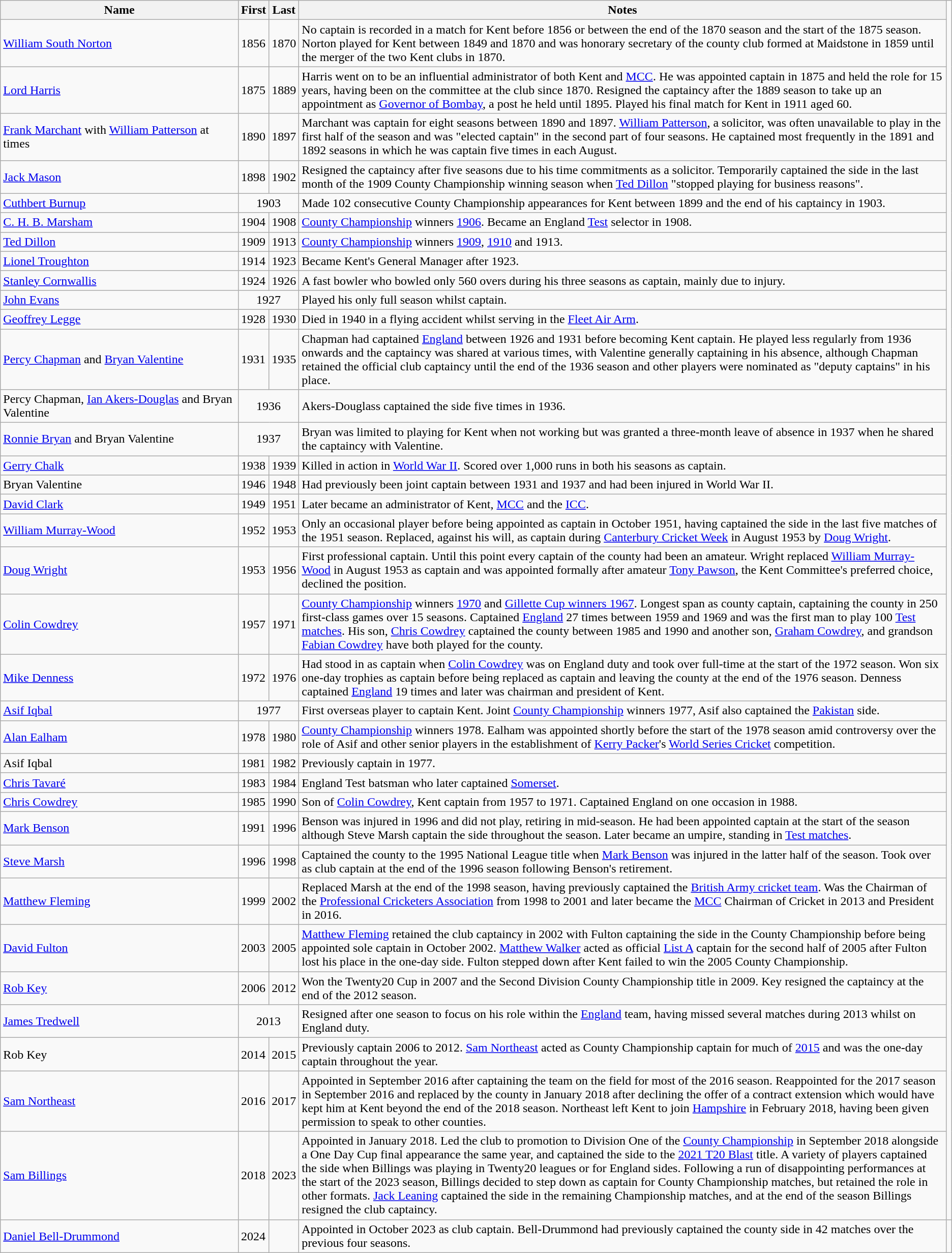<table class="wikitable">
<tr>
<th width="25%">Name</th>
<th>First</th>
<th>Last</th>
<th>Notes</th>
</tr>
<tr>
<td><a href='#'>William South Norton</a></td>
<td>1856</td>
<td>1870</td>
<td>No captain is recorded in a match for Kent before 1856 or between the end of the 1870 season and the start of the 1875 season. Norton played for Kent between 1849 and 1870 and was honorary secretary of the county club formed at Maidstone in 1859 until the merger of the two Kent clubs in 1870.</td>
</tr>
<tr>
<td><a href='#'>Lord Harris</a></td>
<td>1875</td>
<td>1889</td>
<td>Harris went on to be an influential administrator of both Kent and <a href='#'>MCC</a>. He was appointed captain in 1875 and held the role for 15 years, having been on the committee at the club since 1870. Resigned the captaincy after the 1889 season to take up an appointment as <a href='#'>Governor of Bombay</a>, a post he held until 1895. Played his final match for Kent in 1911 aged 60.</td>
</tr>
<tr>
<td><a href='#'>Frank Marchant</a> with <a href='#'>William Patterson</a> at times</td>
<td>1890</td>
<td>1897</td>
<td>Marchant was captain for eight seasons between 1890 and 1897. <a href='#'>William Patterson</a>, a solicitor, was often unavailable to play in the first half of the season and was "elected captain" in the second part of four seasons. He captained most frequently in the 1891 and 1892 seasons in which he was captain five times in each August.</td>
</tr>
<tr>
<td><a href='#'>Jack Mason</a></td>
<td>1898</td>
<td>1902</td>
<td>Resigned the captaincy after five seasons due to his time commitments as a solicitor. Temporarily captained the side in the last month of the 1909 County Championship winning season when <a href='#'>Ted Dillon</a> "stopped playing for business reasons".</td>
</tr>
<tr>
<td><a href='#'>Cuthbert Burnup</a></td>
<td colspan="2" align="center">1903</td>
<td>Made 102 consecutive County Championship appearances for Kent between 1899 and the end of his captaincy in 1903.</td>
</tr>
<tr>
<td><a href='#'>C. H. B. Marsham</a></td>
<td>1904</td>
<td>1908</td>
<td><a href='#'>County Championship</a> winners <a href='#'>1906</a>. Became an England <a href='#'>Test</a> selector in 1908.</td>
</tr>
<tr>
<td><a href='#'>Ted Dillon</a></td>
<td>1909</td>
<td>1913</td>
<td><a href='#'>County Championship</a> winners <a href='#'>1909</a>, <a href='#'>1910</a> and 1913.</td>
</tr>
<tr>
<td><a href='#'>Lionel Troughton</a></td>
<td>1914</td>
<td>1923</td>
<td>Became Kent's General Manager after 1923.</td>
</tr>
<tr>
<td><a href='#'>Stanley Cornwallis</a></td>
<td>1924</td>
<td>1926</td>
<td>A fast bowler who bowled only 560 overs during his three seasons as captain, mainly due to injury.</td>
</tr>
<tr>
<td><a href='#'>John Evans</a></td>
<td colspan="2" align="center">1927</td>
<td>Played his only full season whilst captain.</td>
</tr>
<tr>
<td><a href='#'>Geoffrey Legge</a></td>
<td>1928</td>
<td>1930</td>
<td>Died in 1940 in a flying accident whilst serving in the <a href='#'>Fleet Air Arm</a>.</td>
</tr>
<tr>
<td><a href='#'>Percy Chapman</a> and <a href='#'>Bryan Valentine</a></td>
<td>1931</td>
<td>1935</td>
<td>Chapman had captained <a href='#'>England</a> between 1926 and 1931 before becoming Kent captain. He played less regularly from 1936 onwards and the captaincy was shared at various times, with Valentine generally captaining in his absence, although Chapman retained the official club captaincy until the end of the 1936 season and other players were nominated as "deputy captains" in his place.</td>
</tr>
<tr>
<td>Percy Chapman, <a href='#'>Ian Akers-Douglas</a> and Bryan Valentine</td>
<td colspan="2" align="center">1936</td>
<td>Akers-Douglass captained the side five times in 1936.</td>
</tr>
<tr>
<td><a href='#'>Ronnie Bryan</a> and Bryan Valentine</td>
<td colspan="2" align="center">1937</td>
<td>Bryan was limited to playing for Kent when not working but was granted a three-month leave of absence in 1937 when he shared the captaincy with Valentine.</td>
</tr>
<tr>
<td><a href='#'>Gerry Chalk</a></td>
<td>1938</td>
<td>1939</td>
<td>Killed in action in <a href='#'>World War II</a>. Scored over 1,000 runs in both his seasons as captain.</td>
</tr>
<tr>
<td>Bryan Valentine</td>
<td>1946</td>
<td>1948</td>
<td>Had previously been joint captain between 1931 and 1937 and had been injured in World War II.</td>
</tr>
<tr>
<td><a href='#'>David Clark</a></td>
<td>1949</td>
<td>1951</td>
<td>Later became an administrator of Kent, <a href='#'>MCC</a> and the <a href='#'>ICC</a>.</td>
</tr>
<tr>
<td><a href='#'>William Murray-Wood</a></td>
<td>1952</td>
<td>1953</td>
<td>Only an occasional player before being appointed as captain in October 1951, having captained the side in the last five matches of the 1951 season. Replaced, against his will, as captain during <a href='#'>Canterbury Cricket Week</a> in August 1953 by <a href='#'>Doug Wright</a>.</td>
</tr>
<tr>
<td><a href='#'>Doug Wright</a></td>
<td>1953</td>
<td>1956</td>
<td>First professional captain. Until this point every captain of the county had been an amateur. Wright replaced <a href='#'>William Murray-Wood</a> in August 1953 as captain and was appointed formally after amateur <a href='#'>Tony Pawson</a>, the Kent Committee's preferred choice, declined the position.</td>
</tr>
<tr>
<td><a href='#'>Colin Cowdrey</a></td>
<td>1957</td>
<td>1971</td>
<td><a href='#'>County Championship</a> winners <a href='#'>1970</a> and <a href='#'>Gillette Cup winners 1967</a>. Longest span as county captain, captaining the county in 250 first-class games over 15 seasons. Captained <a href='#'>England</a> 27 times between 1959 and 1969 and was the first man to play 100 <a href='#'>Test matches</a>. His son, <a href='#'>Chris Cowdrey</a> captained the county between 1985 and 1990 and another son, <a href='#'>Graham Cowdrey</a>, and grandson <a href='#'>Fabian Cowdrey</a> have both played for the county.</td>
</tr>
<tr>
<td><a href='#'>Mike Denness</a></td>
<td>1972</td>
<td>1976</td>
<td>Had stood in as captain when <a href='#'>Colin Cowdrey</a> was on England duty and took over full-time at the start of the 1972 season. Won six one-day trophies as captain before being replaced as captain and leaving the county at the end of the 1976 season. Denness captained <a href='#'>England</a> 19 times and later was chairman and president of Kent.</td>
</tr>
<tr>
<td><a href='#'>Asif Iqbal</a></td>
<td colspan="2" align="center">1977</td>
<td>First overseas player to captain Kent. Joint <a href='#'>County Championship</a> winners 1977, Asif also captained the <a href='#'>Pakistan</a> side.</td>
</tr>
<tr>
<td><a href='#'>Alan Ealham</a></td>
<td>1978</td>
<td>1980</td>
<td><a href='#'>County Championship</a> winners 1978. Ealham was appointed shortly before the start of the 1978 season amid controversy over the role of Asif and other senior players in the establishment of <a href='#'>Kerry Packer</a>'s <a href='#'>World Series Cricket</a> competition.</td>
</tr>
<tr>
<td>Asif Iqbal</td>
<td>1981</td>
<td>1982</td>
<td>Previously captain in 1977.</td>
</tr>
<tr>
<td><a href='#'>Chris Tavaré</a></td>
<td>1983</td>
<td>1984</td>
<td>England Test batsman who later captained <a href='#'>Somerset</a>.</td>
</tr>
<tr>
<td><a href='#'>Chris Cowdrey</a></td>
<td>1985</td>
<td>1990</td>
<td>Son of <a href='#'>Colin Cowdrey</a>, Kent captain from 1957 to 1971. Captained England on one occasion in 1988.</td>
</tr>
<tr>
<td><a href='#'>Mark Benson</a></td>
<td>1991</td>
<td>1996</td>
<td>Benson was injured in 1996 and did not play, retiring in mid-season. He had been appointed captain at the start of the season although Steve Marsh captain the side throughout the season. Later became an umpire, standing in <a href='#'>Test matches</a>.</td>
</tr>
<tr>
<td><a href='#'>Steve Marsh</a></td>
<td>1996</td>
<td>1998</td>
<td>Captained the county to the 1995 National League title when <a href='#'>Mark Benson</a> was injured in the latter half of the season. Took over as club captain at the end of the 1996 season following Benson's retirement.</td>
</tr>
<tr>
<td><a href='#'>Matthew Fleming</a></td>
<td>1999</td>
<td>2002</td>
<td>Replaced Marsh at the end of the 1998 season, having previously captained the <a href='#'>British Army cricket team</a>. Was the Chairman of the <a href='#'>Professional Cricketers Association</a> from 1998 to 2001 and later became the <a href='#'>MCC</a> Chairman of Cricket in 2013 and President in 2016.</td>
</tr>
<tr>
<td><a href='#'>David Fulton</a></td>
<td>2003</td>
<td>2005</td>
<td><a href='#'>Matthew Fleming</a> retained the club captaincy in 2002 with Fulton captaining the side in the County Championship before being appointed sole captain in October 2002. <a href='#'>Matthew Walker</a> acted as official <a href='#'>List A</a> captain for the second half of 2005 after Fulton lost his place in the one-day side. Fulton stepped down after Kent failed to win the 2005 County Championship.</td>
</tr>
<tr>
<td><a href='#'>Rob Key</a></td>
<td>2006</td>
<td>2012</td>
<td>Won the Twenty20 Cup in 2007 and the Second Division County Championship title in 2009. Key resigned the captaincy at the end of the 2012 season.</td>
</tr>
<tr>
<td><a href='#'>James Tredwell</a></td>
<td colspan="2" align="center">2013</td>
<td>Resigned after one season to focus on his role within the <a href='#'>England</a> team, having missed several matches during 2013 whilst on England duty.</td>
</tr>
<tr>
<td>Rob Key</td>
<td>2014</td>
<td>2015</td>
<td>Previously captain 2006 to 2012. <a href='#'>Sam Northeast</a> acted as County Championship captain for much of <a href='#'>2015</a> and was the one-day captain throughout the year.</td>
</tr>
<tr>
<td><a href='#'>Sam Northeast</a></td>
<td>2016</td>
<td>2017</td>
<td>Appointed in September 2016 after captaining the team on the field for most of the 2016 season. Reappointed for the 2017 season in September 2016 and replaced by the county in January 2018 after declining the offer of a contract extension which would have kept him at Kent beyond the end of the 2018 season. Northeast left Kent to join <a href='#'>Hampshire</a> in February 2018, having been given permission to speak to other counties.</td>
</tr>
<tr>
<td><a href='#'>Sam Billings</a></td>
<td>2018</td>
<td>2023</td>
<td>Appointed in January 2018. Led the club to promotion to Division One of the <a href='#'>County Championship</a> in September 2018 alongside a One Day Cup final appearance the same year, and captained the side to the <a href='#'>2021 T20 Blast</a> title. A variety of players captained the side when Billings was playing in Twenty20 leagues or for England sides. Following a run of disappointing performances at the start of the 2023 season, Billings decided to step down as captain for County Championship matches, but retained the role in other formats. <a href='#'>Jack Leaning</a> captained the side in the remaining Championship matches, and at the end of the season Billings resigned the club captaincy.</td>
</tr>
<tr>
<td><a href='#'>Daniel Bell-Drummond</a></td>
<td>2024</td>
<td></td>
<td>Appointed in October 2023 as club captain. Bell-Drummond had previously captained the county side in 42 matches over the previous four seasons.</td>
<td></td>
</tr>
</table>
